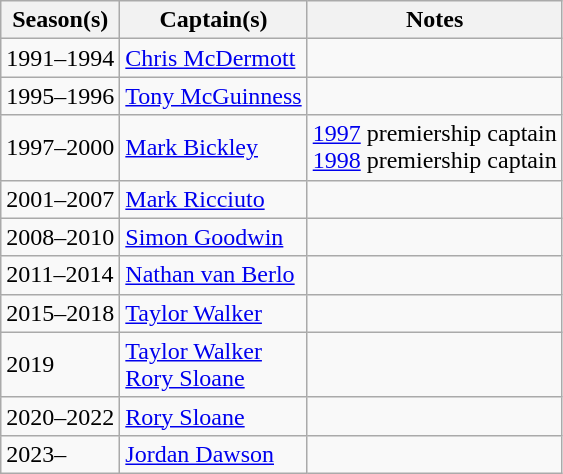<table class="wikitable sortable">
<tr>
<th>Season(s)</th>
<th>Captain(s)</th>
<th>Notes</th>
</tr>
<tr>
<td>1991–1994</td>
<td><a href='#'>Chris McDermott</a></td>
<td></td>
</tr>
<tr>
<td>1995–1996</td>
<td><a href='#'>Tony McGuinness</a></td>
<td></td>
</tr>
<tr>
<td>1997–2000</td>
<td><a href='#'>Mark Bickley</a></td>
<td><a href='#'>1997</a> premiership captain<br><a href='#'>1998</a> premiership captain</td>
</tr>
<tr>
<td>2001–2007</td>
<td><a href='#'>Mark Ricciuto</a></td>
<td></td>
</tr>
<tr>
<td>2008–2010</td>
<td><a href='#'>Simon Goodwin</a></td>
<td></td>
</tr>
<tr>
<td>2011–2014</td>
<td><a href='#'>Nathan van Berlo</a></td>
<td></td>
</tr>
<tr>
<td>2015–2018</td>
<td><a href='#'>Taylor Walker</a></td>
<td></td>
</tr>
<tr>
<td>2019</td>
<td><a href='#'>Taylor Walker</a><br><a href='#'>Rory Sloane</a></td>
<td></td>
</tr>
<tr>
<td>2020–2022</td>
<td><a href='#'>Rory Sloane</a></td>
<td></td>
</tr>
<tr>
<td>2023–</td>
<td><a href='#'>Jordan Dawson</a></td>
<td></td>
</tr>
</table>
